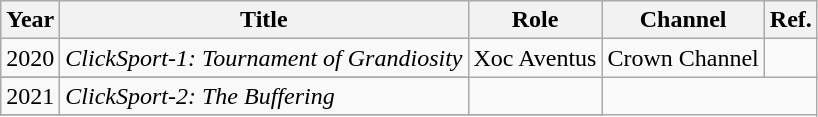<table class="wikitable sortable">
<tr>
<th>Year</th>
<th>Title</th>
<th>Role</th>
<th>Channel</th>
<th>Ref.</th>
</tr>
<tr>
<td>2020</td>
<td><em>ClickSport-1: Tournament of Grandiosity</em></td>
<td rowspan=2>Xoc Aventus</td>
<td rowspan=2>Crown Channel</td>
<td></td>
</tr>
<tr>
</tr>
<tr>
<td>2021</td>
<td><em>ClickSport-2: The Buffering</em></td>
<td></td>
</tr>
<tr>
</tr>
</table>
